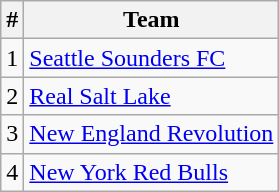<table class="wikitable">
<tr>
<th>#</th>
<th>Team</th>
</tr>
<tr>
<td>1</td>
<td><a href='#'>Seattle Sounders FC</a></td>
</tr>
<tr>
<td>2</td>
<td><a href='#'>Real Salt Lake</a></td>
</tr>
<tr>
<td>3</td>
<td><a href='#'>New England Revolution</a></td>
</tr>
<tr>
<td>4</td>
<td><a href='#'>New York Red Bulls</a></td>
</tr>
</table>
